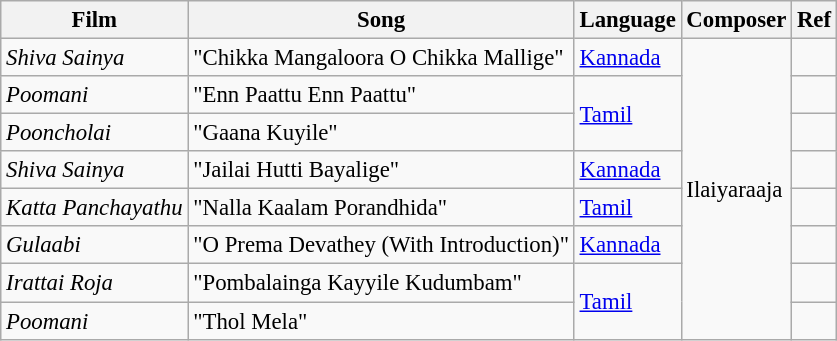<table class="wikitable sortable" style="font-size:95%;">
<tr>
<th>Film</th>
<th>Song</th>
<th>Language</th>
<th>Composer</th>
<th>Ref</th>
</tr>
<tr>
<td><em>Shiva Sainya</em></td>
<td>"Chikka Mangaloora O Chikka Mallige"</td>
<td><a href='#'>Kannada</a></td>
<td rowspan="8">Ilaiyaraaja</td>
<td></td>
</tr>
<tr>
<td><em>Poomani</em></td>
<td>"Enn Paattu Enn Paattu"</td>
<td rowspan="2"><a href='#'>Tamil</a></td>
<td></td>
</tr>
<tr>
<td><em>Pooncholai</em></td>
<td>"Gaana Kuyile"</td>
<td></td>
</tr>
<tr>
<td><em>Shiva Sainya</em></td>
<td>"Jailai Hutti Bayalige"</td>
<td><a href='#'>Kannada</a></td>
<td></td>
</tr>
<tr>
<td><em>Katta Panchayathu</em></td>
<td>"Nalla Kaalam Porandhida"</td>
<td><a href='#'>Tamil</a></td>
<td></td>
</tr>
<tr>
<td><em>Gulaabi</em></td>
<td>"O Prema Devathey (With Introduction)"</td>
<td><a href='#'>Kannada</a></td>
<td></td>
</tr>
<tr>
<td><em>Irattai Roja</em></td>
<td>"Pombalainga Kayyile Kudumbam"</td>
<td rowspan="2"><a href='#'>Tamil</a></td>
<td></td>
</tr>
<tr>
<td><em>Poomani</em></td>
<td>"Thol Mela"</td>
<td></td>
</tr>
</table>
